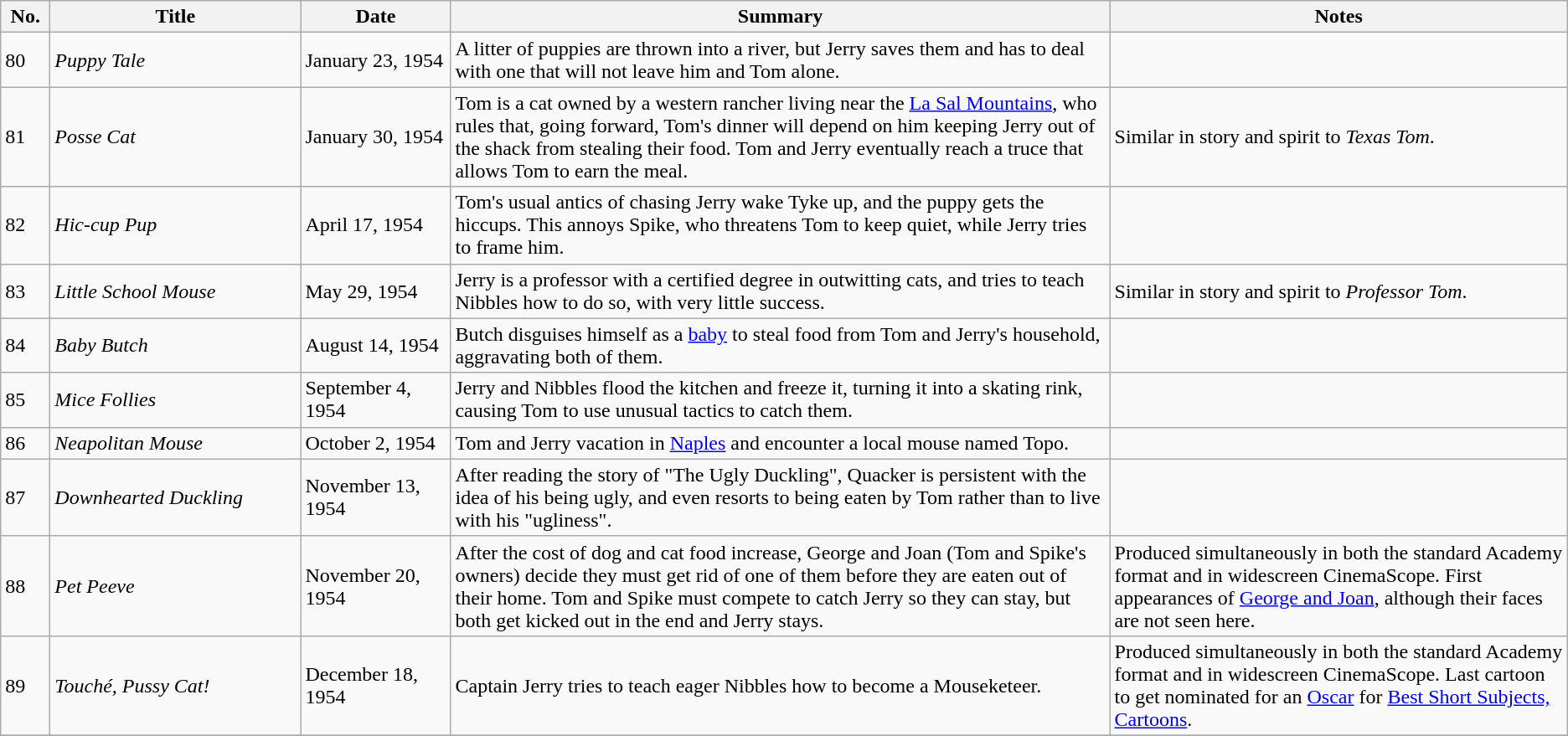<table class="wikitable">
<tr>
<th style="width:2em">No.</th>
<th style="width:12em">Title</th>
<th style="width:7em">Date</th>
<th>Summary</th>
<th>Notes</th>
</tr>
<tr>
<td>80</td>
<td><em>Puppy Tale</em></td>
<td>January 23, 1954</td>
<td>A litter of puppies are thrown into a river, but Jerry saves them and has to deal with one that will not leave him and Tom alone.</td>
<td></td>
</tr>
<tr>
<td>81</td>
<td><em>Posse Cat</em></td>
<td>January 30, 1954</td>
<td>Tom is a cat owned by a western rancher living near the <a href='#'>La Sal Mountains</a>, who rules that, going forward, Tom's dinner will depend on him keeping Jerry out of the shack from stealing their food. Tom and Jerry eventually reach a truce that allows Tom to earn the meal.</td>
<td>Similar in story and spirit to <em>Texas Tom</em>.</td>
</tr>
<tr>
<td>82</td>
<td><em>Hic-cup Pup</em></td>
<td>April 17, 1954</td>
<td>Tom's usual antics of chasing Jerry wake Tyke up, and the puppy gets the hiccups. This annoys Spike, who threatens Tom to keep quiet, while Jerry tries to frame him.</td>
<td></td>
</tr>
<tr>
<td>83</td>
<td><em>Little School Mouse</em></td>
<td>May 29, 1954</td>
<td>Jerry is a professor with a certified degree in outwitting cats, and tries to teach Nibbles how to do so, with very little success.</td>
<td>Similar in story and spirit to <em>Professor Tom</em>.</td>
</tr>
<tr>
<td>84</td>
<td><em>Baby Butch</em></td>
<td>August 14, 1954</td>
<td>Butch disguises himself as a <a href='#'>baby</a> to steal food from Tom and Jerry's household, aggravating both of them.</td>
<td></td>
</tr>
<tr>
<td>85</td>
<td><em>Mice Follies</em></td>
<td>September 4, 1954</td>
<td>Jerry and Nibbles flood the kitchen and freeze it, turning it into a skating rink, causing Tom to use unusual tactics to catch them.</td>
<td></td>
</tr>
<tr>
<td>86</td>
<td><em>Neapolitan Mouse</em></td>
<td>October 2, 1954</td>
<td>Tom and Jerry vacation in <a href='#'>Naples</a> and encounter a local mouse named Topo.</td>
<td></td>
</tr>
<tr>
<td>87</td>
<td><em>Downhearted Duckling</em></td>
<td>November 13, 1954</td>
<td>After reading the story of "The Ugly Duckling", Quacker is persistent with the idea of his being ugly, and even resorts to being eaten by Tom rather than to live with his "ugliness".</td>
<td></td>
</tr>
<tr>
<td>88</td>
<td><em>Pet Peeve</em></td>
<td>November 20, 1954</td>
<td>After the cost of dog and cat food increase, George and Joan (Tom and Spike's owners) decide they must get rid of one of them before they are eaten out of their home. Tom and Spike must compete to catch Jerry so they can stay, but both get kicked out in the end and Jerry stays.</td>
<td>Produced simultaneously in both the standard Academy format and in widescreen CinemaScope. First appearances of <a href='#'>George and Joan</a>, although their faces are not seen here.</td>
</tr>
<tr>
<td>89</td>
<td><em>Touché, Pussy Cat!</em></td>
<td>December 18, 1954</td>
<td>Captain Jerry tries to teach eager Nibbles how to become a Mouseketeer.</td>
<td>Produced simultaneously in both the standard Academy format and in widescreen CinemaScope. Last cartoon to get nominated for an <a href='#'>Oscar</a> for <a href='#'>Best Short Subjects, Cartoons</a>.</td>
</tr>
<tr>
</tr>
</table>
